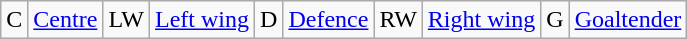<table class="wikitable">
<tr>
<td>C</td>
<td><a href='#'>Centre</a></td>
<td>LW</td>
<td><a href='#'>Left wing</a></td>
<td>D</td>
<td><a href='#'>Defence</a></td>
<td>RW</td>
<td><a href='#'>Right wing</a></td>
<td>G</td>
<td><a href='#'>Goaltender</a></td>
</tr>
</table>
